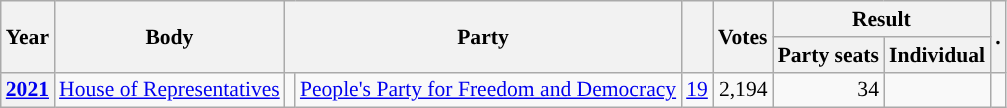<table class="wikitable plainrowheaders sortable" border=2 cellpadding=4 cellspacing=0 style="border: 1px #aaa solid; font-size: 90%; text-align:center;">
<tr>
<th scope="col" rowspan=2>Year</th>
<th scope="col" rowspan=2>Body</th>
<th scope="col" colspan=2 rowspan=2>Party</th>
<th scope="col" rowspan=2></th>
<th scope="col" rowspan=2>Votes</th>
<th scope="colgroup" colspan=2>Result</th>
<th scope="col" rowspan=2 class="unsortable">.</th>
</tr>
<tr>
<th scope="col">Party seats</th>
<th scope="col">Individual</th>
</tr>
<tr>
<th scope="row"><a href='#'>2021</a></th>
<td><a href='#'>House of Representatives</a></td>
<td style="background-color:"></td>
<td><a href='#'>People's Party for Freedom and Democracy</a></td>
<td style=text-align:right><a href='#'>19</a></td>
<td style=text-align:right>2,194</td>
<td style=text-align:right>34</td>
<td></td>
<td></td>
</tr>
</table>
